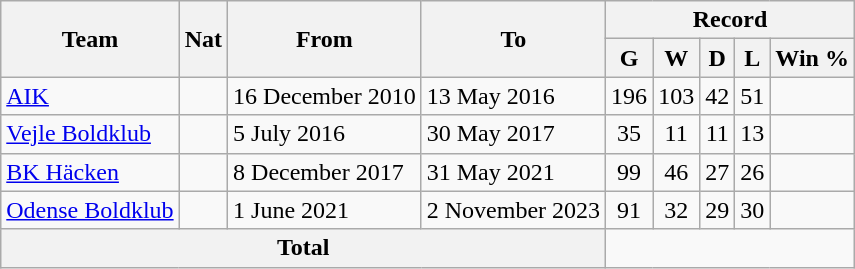<table class="wikitable" style="text-align: center">
<tr>
<th rowspan="2">Team</th>
<th rowspan="2">Nat</th>
<th rowspan="2">From</th>
<th rowspan="2">To</th>
<th colspan="5">Record</th>
</tr>
<tr>
<th>G</th>
<th>W</th>
<th>D</th>
<th>L</th>
<th>Win %</th>
</tr>
<tr>
<td align=left><a href='#'>AIK</a></td>
<td></td>
<td align=left>16 December 2010</td>
<td align=left>13 May 2016</td>
<td>196</td>
<td>103</td>
<td>42</td>
<td>51</td>
<td></td>
</tr>
<tr>
<td align=left><a href='#'>Vejle Boldklub</a></td>
<td></td>
<td align=left>5 July 2016</td>
<td align=left>30 May 2017</td>
<td>35</td>
<td>11</td>
<td>11</td>
<td>13</td>
<td></td>
</tr>
<tr>
<td align=left><a href='#'>BK Häcken</a></td>
<td></td>
<td align=left>8 December 2017</td>
<td align=left>31 May 2021</td>
<td>99</td>
<td>46</td>
<td>27</td>
<td>26</td>
<td></td>
</tr>
<tr>
<td align=left><a href='#'>Odense Boldklub</a></td>
<td></td>
<td align=left>1 June 2021</td>
<td align=left>2 November 2023</td>
<td>91</td>
<td>32</td>
<td>29</td>
<td>30</td>
<td></td>
</tr>
<tr>
<th colspan="4">Total<br></th>
</tr>
</table>
